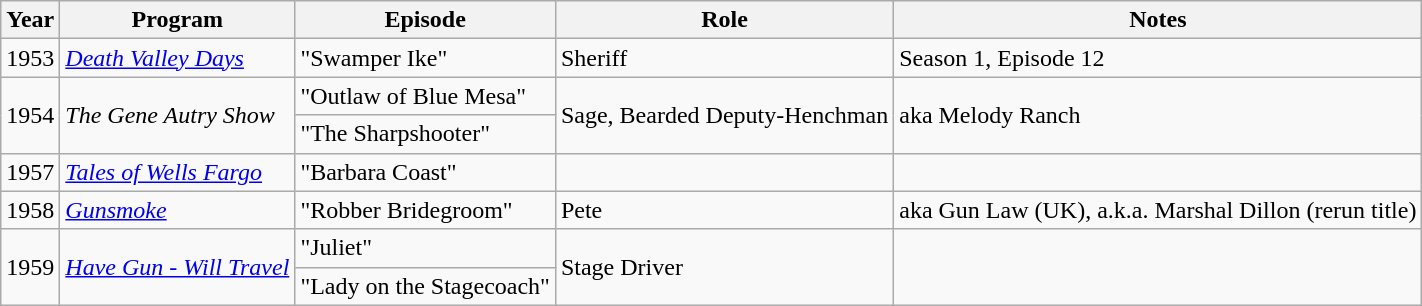<table class=wikitable>
<tr>
<th>Year</th>
<th>Program</th>
<th>Episode</th>
<th>Role</th>
<th>Notes</th>
</tr>
<tr>
<td>1953</td>
<td><em><a href='#'>Death Valley Days</a></em></td>
<td>"Swamper Ike"</td>
<td>Sheriff</td>
<td>Season 1, Episode 12</td>
</tr>
<tr>
<td rowspan=2>1954</td>
<td rowspan=2><em>The Gene Autry Show</em></td>
<td>"Outlaw of Blue Mesa"</td>
<td rowspan=2>Sage, Bearded Deputy-Henchman</td>
<td rowspan=2>aka Melody Ranch</td>
</tr>
<tr>
<td>"The Sharpshooter"</td>
</tr>
<tr>
<td>1957</td>
<td><em><a href='#'>Tales of Wells Fargo</a></em></td>
<td>"Barbara Coast"</td>
<td></td>
</tr>
<tr>
<td>1958</td>
<td><em><a href='#'>Gunsmoke</a></em></td>
<td>"Robber Bridegroom"</td>
<td>Pete</td>
<td>aka Gun Law (UK), a.k.a. Marshal Dillon (rerun title)</td>
</tr>
<tr>
<td rowspan=2>1959</td>
<td rowspan=2><em><a href='#'>Have Gun - Will Travel</a></em></td>
<td>"Juliet"</td>
<td rowspan=2>Stage Driver</td>
</tr>
<tr>
<td>"Lady on the Stagecoach"</td>
</tr>
</table>
